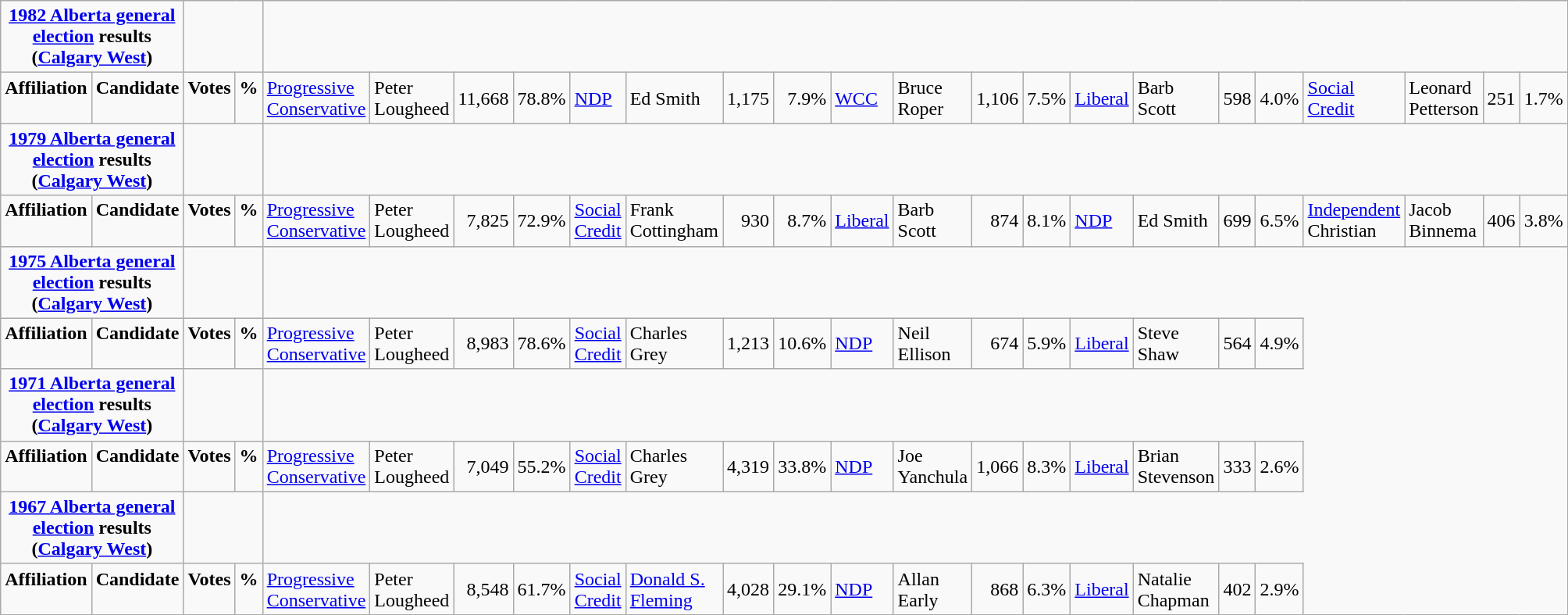<table class="wikitable">
<tr>
<td colspan=3 align=center><strong><a href='#'>1982 Alberta general election</a> results (<a href='#'>Calgary West</a>)</strong></td>
<td colspan=2></td>
</tr>
<tr>
<td colspan=2 rowspan=1 align="left" valign="top"><strong>Affiliation</strong></td>
<td valign="top"><strong>Candidate</strong></td>
<td valign="top"><strong>Votes</strong></td>
<td valign="top" align="right"><strong>%</strong><br></td>
<td><a href='#'>Progressive Conservative</a></td>
<td>Peter Lougheed</td>
<td align="right">11,668</td>
<td align="right">78.8%<br></td>
<td><a href='#'>NDP</a></td>
<td>Ed Smith</td>
<td align="right">1,175</td>
<td align="right">7.9%<br></td>
<td><a href='#'>WCC</a></td>
<td>Bruce Roper</td>
<td align="right">1,106</td>
<td align="right">7.5%<br></td>
<td><a href='#'>Liberal</a></td>
<td>Barb Scott</td>
<td align="right">598</td>
<td align="right">4.0%<br></td>
<td><a href='#'>Social Credit</a></td>
<td>Leonard Petterson</td>
<td align="right">251</td>
<td align="right">1.7%</td>
</tr>
<tr>
<td colspan=3 align=center><strong><a href='#'>1979 Alberta general election</a> results (<a href='#'>Calgary West</a>)</strong></td>
<td colspan=2></td>
</tr>
<tr>
<td colspan=2 rowspan=1 align="left" valign="top"><strong>Affiliation</strong></td>
<td valign="top"><strong>Candidate</strong></td>
<td valign="top"><strong>Votes</strong></td>
<td valign="top" align="right"><strong>%</strong><br></td>
<td><a href='#'>Progressive Conservative</a></td>
<td>Peter Lougheed</td>
<td align="right">7,825</td>
<td align="right">72.9%<br></td>
<td><a href='#'>Social Credit</a></td>
<td>Frank Cottingham</td>
<td align="right">930</td>
<td align="right">8.7%<br></td>
<td><a href='#'>Liberal</a></td>
<td>Barb Scott</td>
<td align="right">874</td>
<td align="right">8.1%<br></td>
<td><a href='#'>NDP</a></td>
<td>Ed Smith</td>
<td align="right">699</td>
<td align="right">6.5%<br></td>
<td><a href='#'>Independent</a> Christian</td>
<td>Jacob Binnema</td>
<td align="right">406</td>
<td align="right">3.8%</td>
</tr>
<tr>
<td colspan=3 align=center><strong><a href='#'>1975 Alberta general election</a> results (<a href='#'>Calgary West</a>)</strong></td>
<td colspan=2></td>
</tr>
<tr>
<td colspan=2 rowspan=1 align="left" valign="top"><strong>Affiliation</strong></td>
<td valign="top"><strong>Candidate</strong></td>
<td valign="top"><strong>Votes</strong></td>
<td valign="top" align="right"><strong>%</strong><br></td>
<td><a href='#'>Progressive Conservative</a></td>
<td>Peter Lougheed</td>
<td align="right">8,983</td>
<td align="right">78.6%<br></td>
<td><a href='#'>Social Credit</a></td>
<td>Charles Grey</td>
<td align="right">1,213</td>
<td align="right">10.6%<br></td>
<td><a href='#'>NDP</a></td>
<td>Neil Ellison</td>
<td align="right">674</td>
<td align="right">5.9%<br></td>
<td><a href='#'>Liberal</a></td>
<td>Steve Shaw</td>
<td align="right">564</td>
<td align="right">4.9%</td>
</tr>
<tr>
<td colspan=3 align=center><strong><a href='#'>1971 Alberta general election</a> results (<a href='#'>Calgary West</a>)</strong></td>
<td colspan=2></td>
</tr>
<tr>
<td colspan=2 rowspan=1 align="left" valign="top"><strong>Affiliation</strong></td>
<td valign="top"><strong>Candidate</strong></td>
<td valign="top"><strong>Votes</strong></td>
<td valign="top" align="right"><strong>%</strong><br></td>
<td><a href='#'>Progressive Conservative</a></td>
<td>Peter Lougheed</td>
<td align="right">7,049</td>
<td align="right">55.2%<br></td>
<td><a href='#'>Social Credit</a></td>
<td>Charles Grey</td>
<td align="right">4,319</td>
<td align="right">33.8%<br></td>
<td><a href='#'>NDP</a></td>
<td>Joe Yanchula</td>
<td align="right">1,066</td>
<td align="right">8.3%<br></td>
<td><a href='#'>Liberal</a></td>
<td>Brian Stevenson</td>
<td align="right">333</td>
<td align="right">2.6%</td>
</tr>
<tr>
<td colspan=3 align=center><strong><a href='#'>1967 Alberta general election</a> results (<a href='#'>Calgary West</a>)</strong></td>
<td colspan=2></td>
</tr>
<tr>
<td colspan=2 rowspan=1 align="left" valign="top"><strong>Affiliation</strong></td>
<td valign="top"><strong>Candidate</strong></td>
<td valign="top"><strong>Votes</strong></td>
<td valign="top" align="right"><strong>%</strong><br></td>
<td><a href='#'>Progressive Conservative</a></td>
<td>Peter Lougheed</td>
<td align="right">8,548</td>
<td align="right">61.7%<br></td>
<td><a href='#'>Social Credit</a></td>
<td><a href='#'>Donald S. Fleming</a></td>
<td align="right">4,028</td>
<td align="right">29.1%<br></td>
<td><a href='#'>NDP</a></td>
<td>Allan Early</td>
<td align="right">868</td>
<td align="right">6.3%<br></td>
<td><a href='#'>Liberal</a></td>
<td>Natalie Chapman</td>
<td align="right">402</td>
<td align="right">2.9%</td>
</tr>
</table>
